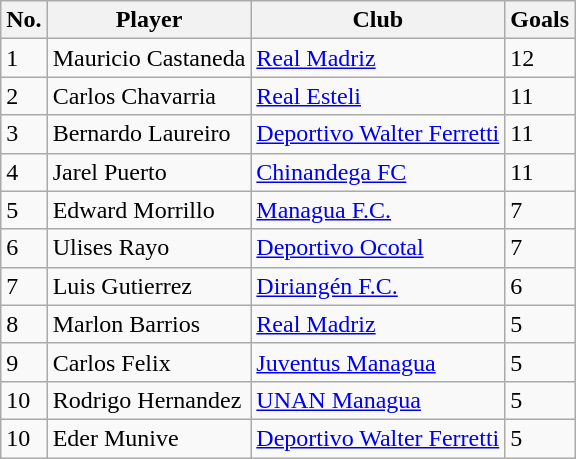<table class="wikitable">
<tr>
<th>No.</th>
<th>Player</th>
<th>Club</th>
<th>Goals</th>
</tr>
<tr>
<td>1</td>
<td> Mauricio Castaneda</td>
<td><a href='#'>Real Madriz</a></td>
<td>12</td>
</tr>
<tr>
<td>2</td>
<td> Carlos Chavarria</td>
<td><a href='#'>Real Esteli</a></td>
<td>11</td>
</tr>
<tr>
<td>3</td>
<td> Bernardo Laureiro</td>
<td><a href='#'>Deportivo Walter Ferretti</a></td>
<td>11</td>
</tr>
<tr>
<td>4</td>
<td> Jarel Puerto</td>
<td><a href='#'>Chinandega FC</a></td>
<td>11</td>
</tr>
<tr>
<td>5</td>
<td> Edward Morrillo</td>
<td><a href='#'>Managua F.C.</a></td>
<td>7</td>
</tr>
<tr>
<td>6</td>
<td> Ulises Rayo</td>
<td><a href='#'>Deportivo Ocotal</a></td>
<td>7</td>
</tr>
<tr>
<td>7</td>
<td> Luis Gutierrez</td>
<td><a href='#'>Diriangén F.C.</a></td>
<td>6</td>
</tr>
<tr>
<td>8</td>
<td> Marlon Barrios</td>
<td><a href='#'>Real Madriz</a></td>
<td>5</td>
</tr>
<tr>
<td>9</td>
<td> Carlos Felix</td>
<td><a href='#'>Juventus Managua</a></td>
<td>5</td>
</tr>
<tr>
<td>10</td>
<td> Rodrigo Hernandez</td>
<td><a href='#'>UNAN Managua</a></td>
<td>5</td>
</tr>
<tr>
<td>10</td>
<td> Eder Munive</td>
<td><a href='#'>Deportivo Walter Ferretti</a></td>
<td>5</td>
</tr>
</table>
